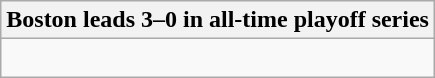<table class="wikitable collapsible collapsed">
<tr>
<th>Boston leads 3–0 in all-time playoff series</th>
</tr>
<tr>
<td><br>

</td>
</tr>
</table>
